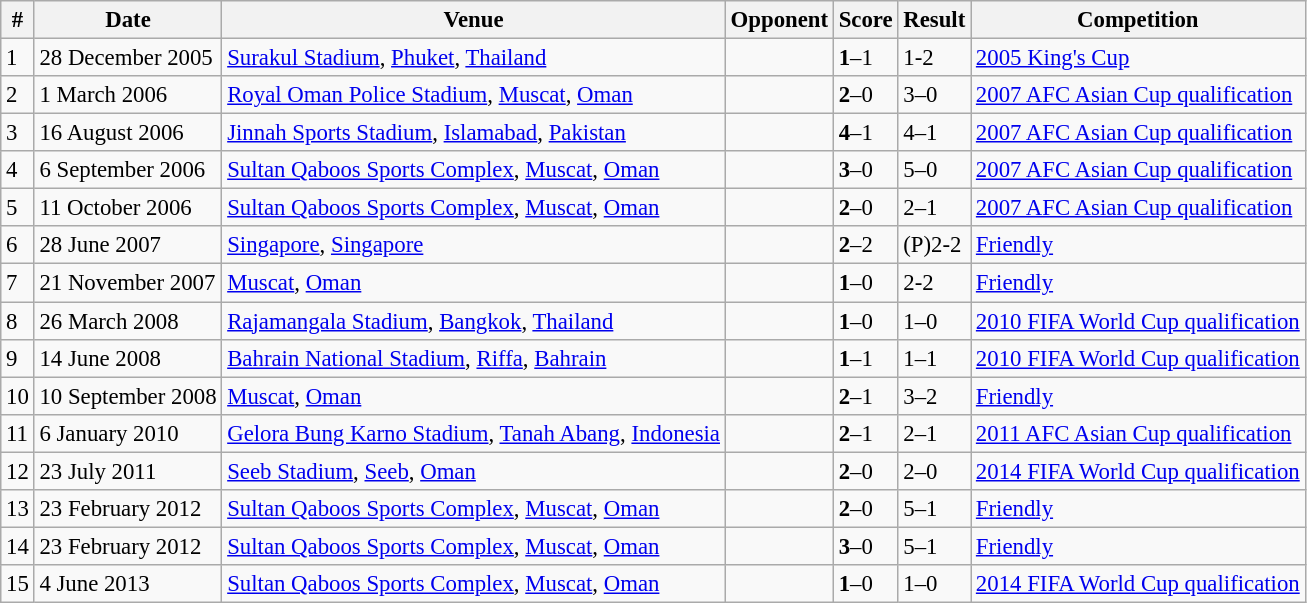<table class="wikitable" style="font-size:95%;">
<tr>
<th>#</th>
<th>Date</th>
<th>Venue</th>
<th>Opponent</th>
<th>Score</th>
<th>Result</th>
<th>Competition</th>
</tr>
<tr>
<td>1</td>
<td>28 December 2005</td>
<td><a href='#'>Surakul Stadium</a>, <a href='#'>Phuket</a>, <a href='#'>Thailand</a></td>
<td></td>
<td><strong>1</strong>–1</td>
<td>1-2</td>
<td><a href='#'>2005 King's Cup</a></td>
</tr>
<tr>
<td>2</td>
<td>1 March 2006</td>
<td><a href='#'>Royal Oman Police Stadium</a>, <a href='#'>Muscat</a>, <a href='#'>Oman</a></td>
<td></td>
<td><strong>2</strong>–0</td>
<td>3–0</td>
<td><a href='#'>2007 AFC Asian Cup qualification</a></td>
</tr>
<tr>
<td>3</td>
<td>16 August 2006</td>
<td><a href='#'>Jinnah Sports Stadium</a>, <a href='#'>Islamabad</a>, <a href='#'>Pakistan</a></td>
<td></td>
<td><strong>4</strong>–1</td>
<td>4–1</td>
<td><a href='#'>2007 AFC Asian Cup qualification</a></td>
</tr>
<tr>
<td>4</td>
<td>6 September 2006</td>
<td><a href='#'>Sultan Qaboos Sports Complex</a>, <a href='#'>Muscat</a>, <a href='#'>Oman</a></td>
<td></td>
<td><strong>3</strong>–0</td>
<td align=left>5–0</td>
<td><a href='#'>2007 AFC Asian Cup qualification</a></td>
</tr>
<tr>
<td>5</td>
<td>11 October 2006</td>
<td><a href='#'>Sultan Qaboos Sports Complex</a>, <a href='#'>Muscat</a>, <a href='#'>Oman</a></td>
<td></td>
<td><strong>2</strong>–0</td>
<td>2–1</td>
<td><a href='#'>2007 AFC Asian Cup qualification</a></td>
</tr>
<tr>
<td>6</td>
<td>28 June 2007</td>
<td><a href='#'>Singapore</a>, <a href='#'>Singapore</a></td>
<td></td>
<td><strong>2</strong>–2</td>
<td>(P)2-2</td>
<td><a href='#'>Friendly</a></td>
</tr>
<tr>
<td>7</td>
<td>21 November 2007</td>
<td><a href='#'>Muscat</a>, <a href='#'>Oman</a></td>
<td></td>
<td><strong>1</strong>–0</td>
<td>2-2</td>
<td><a href='#'>Friendly</a></td>
</tr>
<tr>
<td>8</td>
<td>26 March 2008</td>
<td><a href='#'>Rajamangala Stadium</a>, <a href='#'>Bangkok</a>, <a href='#'>Thailand</a></td>
<td></td>
<td><strong>1</strong>–0</td>
<td>1–0</td>
<td><a href='#'>2010 FIFA World Cup qualification</a></td>
</tr>
<tr>
<td>9</td>
<td>14 June 2008</td>
<td><a href='#'>Bahrain National Stadium</a>, <a href='#'>Riffa</a>, <a href='#'>Bahrain</a></td>
<td></td>
<td><strong>1</strong>–1</td>
<td>1–1</td>
<td><a href='#'>2010 FIFA World Cup qualification</a></td>
</tr>
<tr>
<td>10</td>
<td>10 September 2008</td>
<td><a href='#'>Muscat</a>, <a href='#'>Oman</a></td>
<td></td>
<td><strong>2</strong>–1</td>
<td>3–2</td>
<td><a href='#'>Friendly</a></td>
</tr>
<tr>
<td>11</td>
<td>6 January 2010</td>
<td><a href='#'>Gelora Bung Karno Stadium</a>, <a href='#'>Tanah Abang</a>, <a href='#'>Indonesia</a></td>
<td></td>
<td><strong>2</strong>–1</td>
<td>2–1</td>
<td><a href='#'>2011 AFC Asian Cup qualification</a></td>
</tr>
<tr>
<td>12</td>
<td>23 July 2011</td>
<td><a href='#'>Seeb Stadium</a>, <a href='#'>Seeb</a>, <a href='#'>Oman</a></td>
<td></td>
<td><strong>2</strong>–0</td>
<td>2–0</td>
<td><a href='#'>2014 FIFA World Cup qualification</a></td>
</tr>
<tr>
<td>13</td>
<td>23 February 2012</td>
<td><a href='#'>Sultan Qaboos Sports Complex</a>, <a href='#'>Muscat</a>, <a href='#'>Oman</a></td>
<td></td>
<td><strong>2</strong>–0</td>
<td>5–1</td>
<td><a href='#'>Friendly</a></td>
</tr>
<tr>
<td>14</td>
<td>23 February 2012</td>
<td><a href='#'>Sultan Qaboos Sports Complex</a>, <a href='#'>Muscat</a>, <a href='#'>Oman</a></td>
<td></td>
<td><strong>3</strong>–0</td>
<td>5–1</td>
<td><a href='#'>Friendly</a></td>
</tr>
<tr>
<td>15</td>
<td>4 June 2013</td>
<td><a href='#'>Sultan Qaboos Sports Complex</a>, <a href='#'>Muscat</a>, <a href='#'>Oman</a></td>
<td></td>
<td><strong>1</strong>–0</td>
<td>1–0</td>
<td><a href='#'>2014 FIFA World Cup qualification</a></td>
</tr>
</table>
